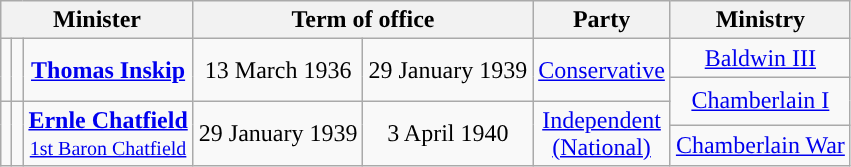<table class="wikitable" style="text-align:center">
<tr>
<th colspan="3">Minister</th>
<th colspan="2">Term of office</th>
<th>Party</th>
<th>Ministry</th>
</tr>
<tr style="height:1em">
<td rowspan="2" style="background-color:"></td>
<td rowspan="2"></td>
<td rowspan="2"><a href='#'><strong>Thomas Inskip</strong></a><br></td>
<td rowspan="2">13 March 1936</td>
<td rowspan="2">29 January 1939</td>
<td rowspan="2" ><a href='#'>Conservative</a></td>
<td><a href='#'>Baldwin III</a></td>
</tr>
<tr style="height:1em">
<td rowspan="2" ><a href='#'>Chamberlain I</a></td>
</tr>
<tr style="height:1em">
<td rowspan="2" style="background-color:"></td>
<td rowspan="2"></td>
<td rowspan="2"><a href='#'><strong>Ernle Chatfield</strong><br><small>1st Baron Chatfield</small></a><br></td>
<td rowspan="2">29 January 1939</td>
<td rowspan="2">3 April 1940</td>
<td rowspan="2" ><a href='#'>Independent<br>(National)</a></td>
</tr>
<tr>
<td><a href='#'>Chamberlain War</a></td>
</tr>
</table>
